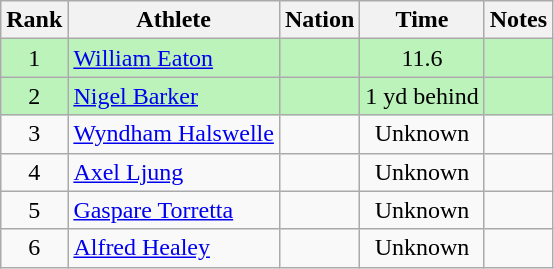<table class="wikitable sortable" style="text-align:center">
<tr>
<th>Rank</th>
<th>Athlete</th>
<th>Nation</th>
<th>Time</th>
<th>Notes</th>
</tr>
<tr bgcolor=bbf3bb>
<td>1</td>
<td align=left><a href='#'>William Eaton</a></td>
<td align=left></td>
<td>11.6</td>
<td></td>
</tr>
<tr bgcolor=bbf3bb>
<td>2</td>
<td align=left><a href='#'>Nigel Barker</a></td>
<td align=left></td>
<td>1 yd behind</td>
<td></td>
</tr>
<tr>
<td>3</td>
<td align=left><a href='#'>Wyndham Halswelle</a></td>
<td align=left></td>
<td>Unknown</td>
<td></td>
</tr>
<tr>
<td>4</td>
<td align=left><a href='#'>Axel Ljung</a></td>
<td align=left></td>
<td>Unknown</td>
<td></td>
</tr>
<tr>
<td>5</td>
<td align=left><a href='#'>Gaspare Torretta</a></td>
<td align=left></td>
<td>Unknown</td>
<td></td>
</tr>
<tr>
<td>6</td>
<td align=left><a href='#'>Alfred Healey</a></td>
<td align=left></td>
<td>Unknown</td>
<td></td>
</tr>
</table>
